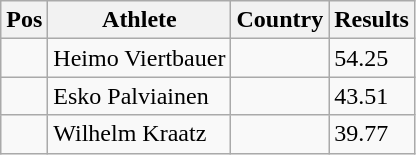<table class="wikitable">
<tr>
<th>Pos</th>
<th>Athlete</th>
<th>Country</th>
<th>Results</th>
</tr>
<tr>
<td align="center"></td>
<td>Heimo Viertbauer</td>
<td></td>
<td>54.25</td>
</tr>
<tr>
<td align="center"></td>
<td>Esko Palviainen</td>
<td></td>
<td>43.51</td>
</tr>
<tr>
<td align="center"></td>
<td>Wilhelm Kraatz</td>
<td></td>
<td>39.77</td>
</tr>
</table>
